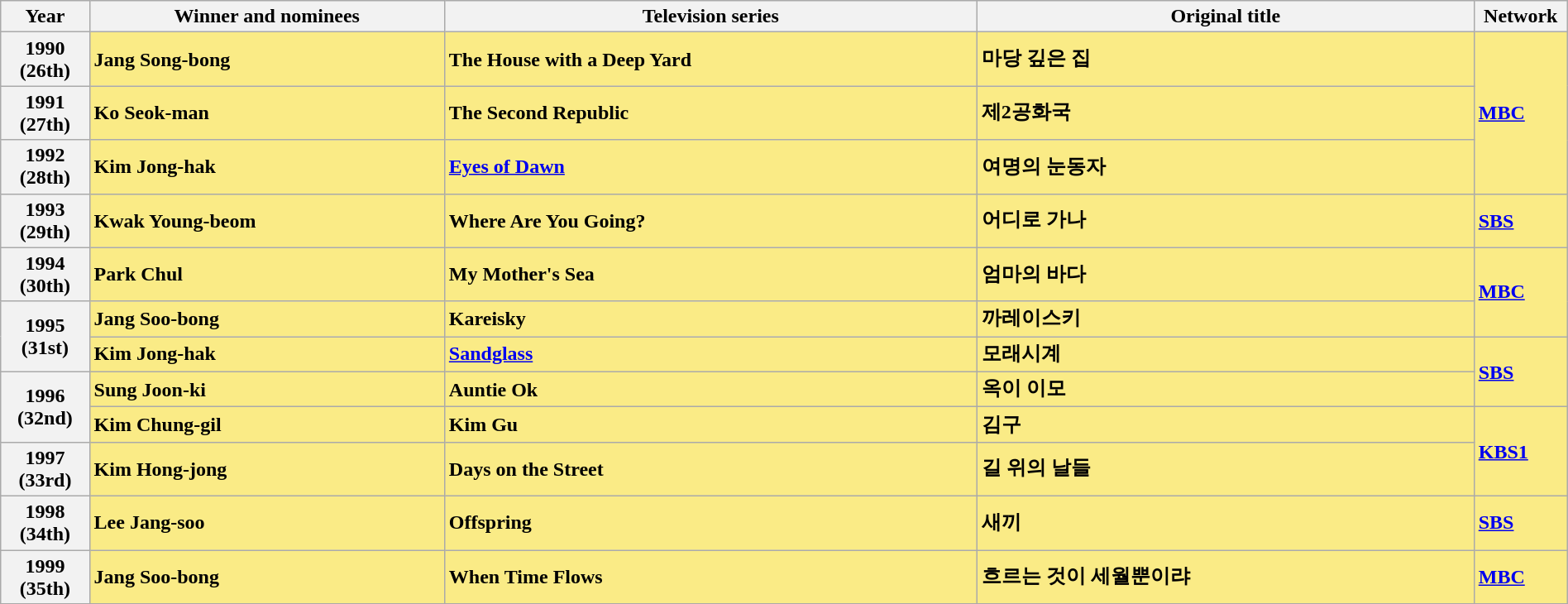<table class="wikitable" style="width:100%;" cellpadding="6">
<tr>
<th style="width:5%;">Year</th>
<th style="width:20%;">Winner and nominees</th>
<th style="width:30%;">Television series</th>
<th style="width:28%;">Original title</th>
<th style="width:5%;">Network</th>
</tr>
<tr>
<th>1990<br>(26th)</th>
<td style="background:#FAEB86;"><strong>Jang Song-bong </strong></td>
<td style="background:#FAEB86;"><strong>The House with a Deep Yard</strong></td>
<td style="background:#FAEB86;"><strong>마당 깊은 집</strong></td>
<td rowspan="3" style="background:#FAEB86;"><strong><a href='#'>MBC</a></strong></td>
</tr>
<tr>
<th>1991<br>(27th)</th>
<td style="background:#FAEB86;"><strong>Ko Seok-man </strong></td>
<td style="background:#FAEB86;"><strong>The Second Republic</strong></td>
<td style="background:#FAEB86;"><strong>제2공화국</strong></td>
</tr>
<tr>
<th>1992<br>(28th)</th>
<td style="background:#FAEB86;"><strong>Kim Jong-hak </strong></td>
<td style="background:#FAEB86;"><strong><a href='#'>Eyes of Dawn</a></strong></td>
<td style="background:#FAEB86;"><strong>여명의 눈동자</strong></td>
</tr>
<tr>
<th>1993<br>(29th)</th>
<td style="background:#FAEB86;"><strong>Kwak Young-beom </strong></td>
<td style="background:#FAEB86;"><strong>Where Are You Going?</strong></td>
<td style="background:#FAEB86;"><strong>어디로 가나</strong></td>
<td style="background:#FAEB86;"><strong><a href='#'>SBS</a></strong></td>
</tr>
<tr>
<th>1994<br>(30th)</th>
<td style="background:#FAEB86;"><strong>Park Chul </strong></td>
<td style="background:#FAEB86;"><strong>My Mother's Sea</strong></td>
<td style="background:#FAEB86;"><strong>엄마의 바다</strong></td>
<td rowspan="2" style="background:#FAEB86;"><strong><a href='#'>MBC</a></strong></td>
</tr>
<tr>
<th rowspan="2">1995<br>(31st)</th>
<td style="background:#FAEB86;"><strong>Jang Soo-bong </strong></td>
<td style="background:#FAEB86;"><strong>Kareisky</strong></td>
<td style="background:#FAEB86;"><strong>까레이스키</strong></td>
</tr>
<tr>
<td style="background:#FAEB86;"><strong>Kim Jong-hak </strong></td>
<td style="background:#FAEB86;"><a href='#'><strong>Sandglass</strong></a></td>
<td style="background:#FAEB86;"><strong>모래시계</strong></td>
<td rowspan="2" style="background:#FAEB86;"><strong><a href='#'>SBS</a></strong></td>
</tr>
<tr>
<th rowspan="2">1996<br>(32nd)</th>
<td style="background:#FAEB86;"><strong>Sung Joon-ki </strong></td>
<td style="background:#FAEB86;"><strong>Auntie Ok</strong></td>
<td style="background:#FAEB86;"><strong>옥이 이모</strong></td>
</tr>
<tr>
<td style="background:#FAEB86;"><strong>Kim Chung-gil </strong></td>
<td style="background:#FAEB86;"><strong>Kim Gu</strong></td>
<td style="background:#FAEB86;"><strong>김구</strong></td>
<td rowspan="2" style="background:#FAEB86;"><strong><a href='#'>KBS1</a></strong></td>
</tr>
<tr>
<th>1997<br>(33rd)</th>
<td style="background:#FAEB86;"><strong>Kim Hong-jong </strong></td>
<td style="background:#FAEB86;"><strong>Days on the Street</strong></td>
<td style="background:#FAEB86;"><strong>길 위의 날들</strong></td>
</tr>
<tr>
<th>1998<br>(34th)</th>
<td style="background:#FAEB86;"><strong>Lee Jang-soo </strong></td>
<td style="background:#FAEB86;"><strong>Offspring</strong></td>
<td style="background:#FAEB86;"><strong>새끼</strong></td>
<td style="background:#FAEB86;"><strong><a href='#'>SBS</a></strong></td>
</tr>
<tr>
<th>1999<br>(35th)</th>
<td style="background:#FAEB86;"><strong>Jang Soo-bong </strong></td>
<td style="background:#FAEB86;"><strong>When Time Flows</strong></td>
<td style="background:#FAEB86;"><strong>흐르는 것이 세월뿐이랴</strong></td>
<td style="background:#FAEB86;"><strong><a href='#'>MBC</a></strong></td>
</tr>
<tr>
</tr>
</table>
